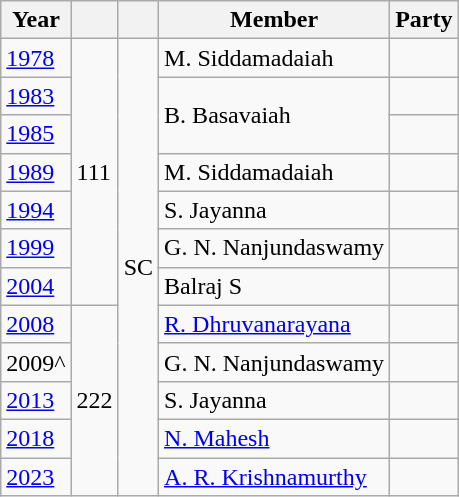<table class="wikitable sortable">
<tr>
<th>Year</th>
<th></th>
<th></th>
<th>Member</th>
<th colspan="2">Party</th>
</tr>
<tr>
<td><a href='#'>1978</a></td>
<td rowspan="7">111</td>
<td rowspan="12">SC</td>
<td>M. Siddamadaiah</td>
<td></td>
</tr>
<tr>
<td><a href='#'>1983</a></td>
<td rowspan="2">B. Basavaiah</td>
<td></td>
</tr>
<tr>
<td><a href='#'>1985</a></td>
</tr>
<tr>
<td><a href='#'>1989</a></td>
<td>M. Siddamadaiah</td>
<td></td>
</tr>
<tr>
<td><a href='#'>1994</a></td>
<td>S. Jayanna</td>
<td></td>
</tr>
<tr>
<td><a href='#'>1999</a></td>
<td>G. N. Nanjundaswamy</td>
<td></td>
</tr>
<tr>
<td><a href='#'>2004</a></td>
<td>Balraj S</td>
<td></td>
</tr>
<tr>
<td><a href='#'>2008</a></td>
<td rowspan="5">222</td>
<td><a href='#'>R. Dhruvanarayana</a></td>
<td></td>
</tr>
<tr>
<td>2009^</td>
<td>G. N. Nanjundaswamy</td>
<td></td>
</tr>
<tr>
<td><a href='#'>2013</a></td>
<td>S. Jayanna</td>
<td></td>
</tr>
<tr>
<td><a href='#'>2018</a></td>
<td><a href='#'>N. Mahesh</a></td>
<td></td>
</tr>
<tr>
<td><a href='#'>2023</a></td>
<td><a href='#'>A. R. Krishnamurthy</a></td>
<td></td>
</tr>
</table>
